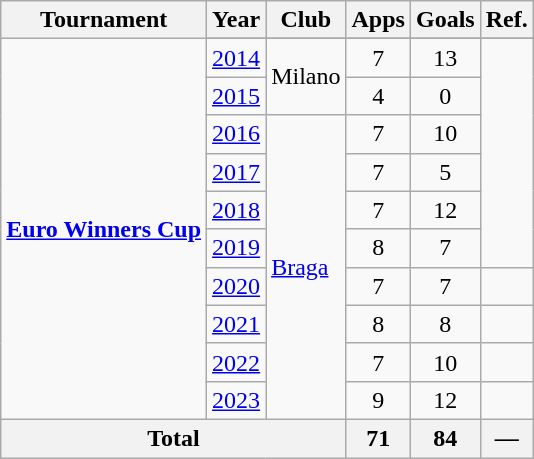<table class="wikitable" style="text-align:center;">
<tr>
<th>Tournament</th>
<th>Year</th>
<th>Club</th>
<th>Apps</th>
<th>Goals</th>
<th>Ref.</th>
</tr>
<tr>
<td rowspan="11"><strong><a href='#'>Euro Winners Cup</a></strong></td>
</tr>
<tr>
<td> <a href='#'>2014</a></td>
<td align=left rowspan=2> Milano</td>
<td>7</td>
<td>13</td>
<td rowspan=6></td>
</tr>
<tr>
<td> <a href='#'>2015</a></td>
<td>4</td>
<td>0</td>
</tr>
<tr>
<td> <a href='#'>2016</a></td>
<td align=left rowspan=8> <a href='#'>Braga</a></td>
<td>7</td>
<td>10</td>
</tr>
<tr>
<td> <a href='#'>2017</a></td>
<td>7</td>
<td>5</td>
</tr>
<tr>
<td> <a href='#'>2018</a></td>
<td>7</td>
<td>12</td>
</tr>
<tr>
<td> <a href='#'>2019</a></td>
<td>8</td>
<td>7</td>
</tr>
<tr>
<td> <a href='#'>2020</a></td>
<td>7</td>
<td>7</td>
<td></td>
</tr>
<tr>
<td> <a href='#'>2021</a></td>
<td>8</td>
<td>8</td>
<td></td>
</tr>
<tr>
<td> <a href='#'>2022</a></td>
<td>7</td>
<td>10</td>
<td></td>
</tr>
<tr>
<td> <a href='#'>2023</a></td>
<td>9</td>
<td>12</td>
<td></td>
</tr>
<tr>
<th colspan=3>Total</th>
<th>71</th>
<th>84</th>
<th>—</th>
</tr>
</table>
